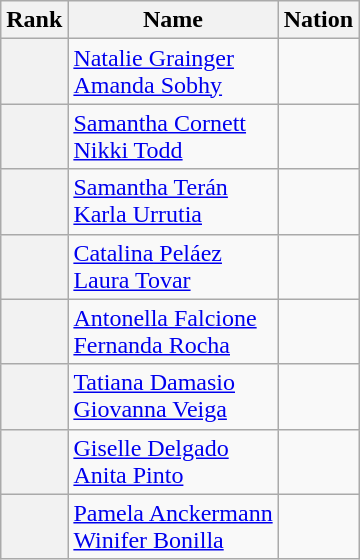<table class="wikitable sortable" style="text-align:center">
<tr>
<th>Rank</th>
<th>Name</th>
<th>Nation</th>
</tr>
<tr>
<th></th>
<td align=left><a href='#'>Natalie Grainger</a><br> <a href='#'>Amanda Sobhy</a></td>
<td align=left></td>
</tr>
<tr>
<th></th>
<td align=left><a href='#'>Samantha Cornett</a><br> <a href='#'>Nikki Todd</a></td>
<td align=left></td>
</tr>
<tr>
<th></th>
<td align=left><a href='#'>Samantha Terán</a><br> <a href='#'>Karla Urrutia</a></td>
<td align=left></td>
</tr>
<tr>
<th></th>
<td align=left><a href='#'>Catalina Peláez</a><br>  <a href='#'>Laura Tovar</a></td>
<td align=left></td>
</tr>
<tr>
<th></th>
<td align=left><a href='#'>Antonella Falcione</a><br> <a href='#'>Fernanda Rocha</a></td>
<td align=left></td>
</tr>
<tr>
<th></th>
<td align=left><a href='#'>Tatiana Damasio</a><br> <a href='#'>Giovanna Veiga</a></td>
<td align=left></td>
</tr>
<tr>
<th></th>
<td align=left><a href='#'>Giselle Delgado</a><br>  <a href='#'>Anita Pinto</a></td>
<td align=left></td>
</tr>
<tr>
<th></th>
<td align=left><a href='#'>Pamela Anckermann</a><br> <a href='#'>Winifer Bonilla</a></td>
<td align=left></td>
</tr>
</table>
